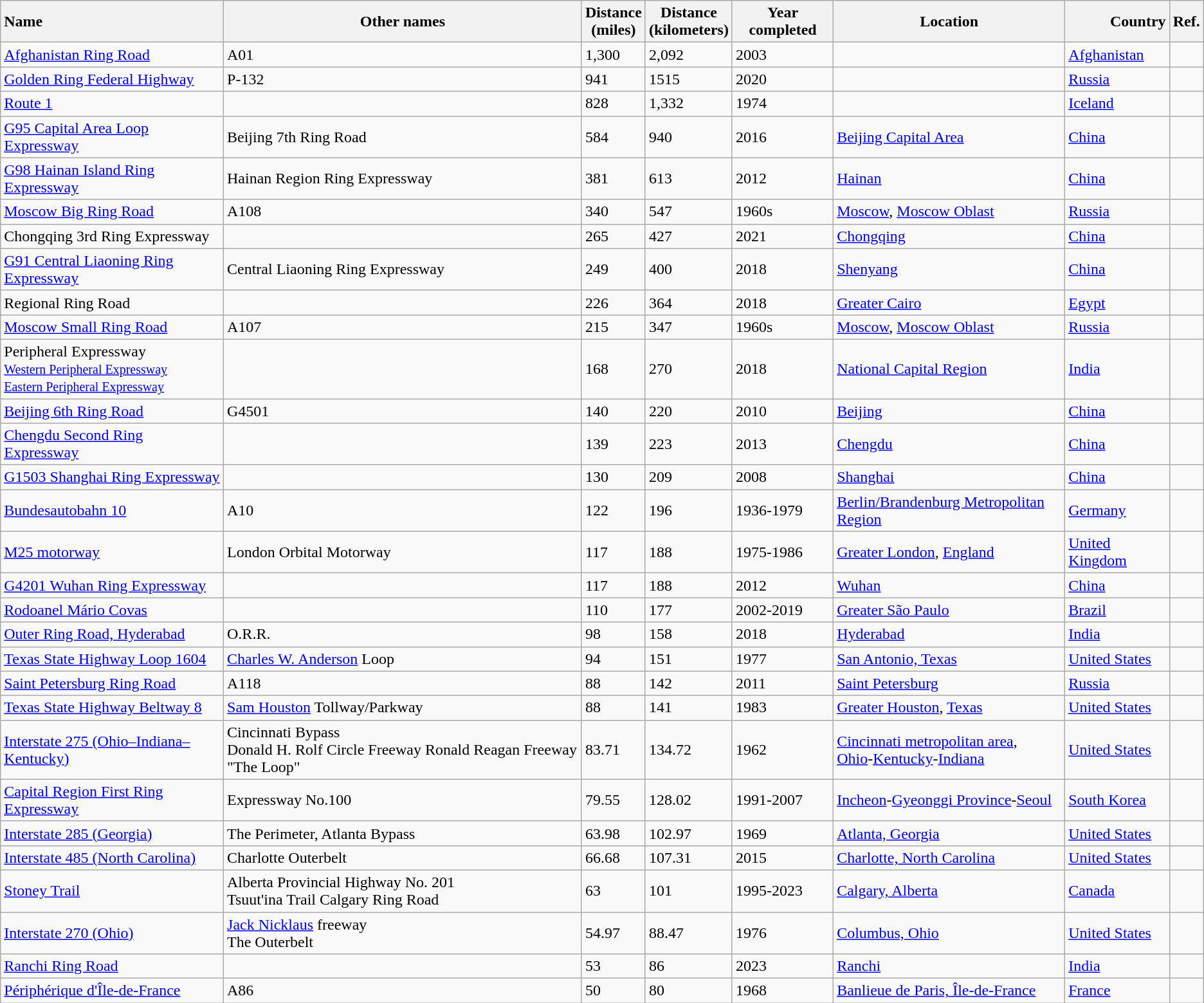<table class="wikitable sortable">
<tr style="background:#efefef;">
<th style="text-align:left;">Name</th>
<th>Other names</th>
<th style="text-align:center;">Distance<br>(miles)</th>
<th style="text-align:center;">Distance<br>(kilometers)</th>
<th style="text-align:center;">Year completed</th>
<th style="text-align:center;">Location</th>
<th style="text-align:right;">Country</th>
<th style="text-align:right;">Ref.</th>
</tr>
<tr>
<td><a href='#'>Afghanistan Ring Road</a></td>
<td>A01</td>
<td>1,300</td>
<td>2,092</td>
<td>2003</td>
<td></td>
<td><a href='#'>Afghanistan</a></td>
<td></td>
</tr>
<tr>
<td><a href='#'>Golden Ring Federal Highway</a></td>
<td>Р-132</td>
<td>941</td>
<td>1515</td>
<td>2020</td>
<td></td>
<td><a href='#'>Russia</a></td>
<td></td>
</tr>
<tr>
<td><a href='#'>Route 1</a></td>
<td></td>
<td>828</td>
<td>1,332</td>
<td>1974</td>
<td></td>
<td><a href='#'>Iceland</a></td>
<td></td>
</tr>
<tr>
<td><a href='#'>G95 Capital Area Loop Expressway</a></td>
<td>Beijing 7th Ring Road</td>
<td>584</td>
<td>940</td>
<td>2016</td>
<td><a href='#'>Beijing Capital Area</a></td>
<td><a href='#'>China</a></td>
<td></td>
</tr>
<tr>
<td><a href='#'>G98 Hainan Island Ring Expressway</a></td>
<td>Hainan Region Ring Expressway</td>
<td>381</td>
<td>613</td>
<td>2012</td>
<td><a href='#'>Hainan</a></td>
<td><a href='#'>China</a></td>
<td></td>
</tr>
<tr>
<td><a href='#'>Moscow Big Ring Road</a></td>
<td>A108</td>
<td>340</td>
<td>547</td>
<td>1960s</td>
<td><a href='#'>Moscow</a>, <a href='#'>Moscow Oblast</a></td>
<td><a href='#'>Russia</a></td>
<td></td>
</tr>
<tr>
<td>Chongqing 3rd Ring Expressway</td>
<td></td>
<td>265</td>
<td>427</td>
<td>2021</td>
<td><a href='#'>Chongqing</a></td>
<td><a href='#'>China</a></td>
<td></td>
</tr>
<tr>
<td><a href='#'>G91 Central Liaoning Ring Expressway</a></td>
<td>Central Liaoning Ring Expressway</td>
<td>249</td>
<td>400</td>
<td>2018</td>
<td><a href='#'>Shenyang</a></td>
<td><a href='#'>China</a></td>
<td></td>
</tr>
<tr>
<td>Regional Ring Road</td>
<td></td>
<td>226</td>
<td>364</td>
<td>2018</td>
<td><a href='#'>Greater Cairo</a></td>
<td><a href='#'>Egypt</a></td>
<td></td>
</tr>
<tr>
<td><a href='#'>Moscow Small Ring Road</a></td>
<td>A107</td>
<td>215</td>
<td>347</td>
<td>1960s</td>
<td><a href='#'>Moscow</a>, <a href='#'>Moscow Oblast</a></td>
<td><a href='#'>Russia</a></td>
<td></td>
</tr>
<tr>
<td>Peripheral Expressway<br><small><a href='#'>Western Peripheral Expressway</a><br><a href='#'>Eastern Peripheral Expressway</a></small></td>
<td></td>
<td>168</td>
<td>270</td>
<td>2018</td>
<td><a href='#'>National Capital Region</a></td>
<td><a href='#'>India</a></td>
<td></td>
</tr>
<tr>
<td><a href='#'>Beijing 6th Ring Road</a></td>
<td>G4501</td>
<td>140</td>
<td>220</td>
<td>2010</td>
<td><a href='#'>Beijing</a></td>
<td><a href='#'>China</a></td>
<td></td>
</tr>
<tr>
<td><a href='#'>Chengdu Second Ring Expressway</a></td>
<td></td>
<td>139</td>
<td>223</td>
<td>2013</td>
<td><a href='#'>Chengdu</a></td>
<td><a href='#'>China</a></td>
<td></td>
</tr>
<tr>
<td><a href='#'>G1503 Shanghai Ring Expressway</a></td>
<td></td>
<td>130</td>
<td>209</td>
<td>2008</td>
<td><a href='#'>Shanghai</a></td>
<td><a href='#'>China</a></td>
<td></td>
</tr>
<tr>
<td><a href='#'>Bundesautobahn 10</a></td>
<td>A10</td>
<td>122</td>
<td>196</td>
<td>1936-1979</td>
<td><a href='#'>Berlin/Brandenburg Metropolitan Region</a></td>
<td><a href='#'>Germany</a></td>
<td></td>
</tr>
<tr>
<td><a href='#'>M25 motorway</a></td>
<td>London Orbital Motorway</td>
<td>117</td>
<td>188</td>
<td>1975-1986</td>
<td><a href='#'>Greater London</a>, <a href='#'>England</a></td>
<td><a href='#'>United Kingdom</a></td>
<td></td>
</tr>
<tr>
<td><a href='#'>G4201 Wuhan Ring Expressway</a></td>
<td></td>
<td>117</td>
<td>188</td>
<td>2012</td>
<td><a href='#'>Wuhan</a></td>
<td><a href='#'>China</a></td>
<td></td>
</tr>
<tr>
<td><a href='#'>Rodoanel Mário Covas</a></td>
<td></td>
<td>110</td>
<td>177</td>
<td>2002-2019</td>
<td><a href='#'>Greater São Paulo</a></td>
<td><a href='#'>Brazil</a></td>
<td></td>
</tr>
<tr>
<td><a href='#'>Outer Ring Road, Hyderabad</a></td>
<td>O.R.R.</td>
<td>98</td>
<td>158</td>
<td>2018</td>
<td><a href='#'>Hyderabad</a></td>
<td><a href='#'>India</a></td>
<td></td>
</tr>
<tr>
<td><a href='#'>Texas State Highway Loop 1604</a></td>
<td><a href='#'>Charles W. Anderson</a> Loop</td>
<td>94</td>
<td>151</td>
<td>1977</td>
<td><a href='#'>San Antonio, Texas</a></td>
<td><a href='#'>United States</a></td>
<td></td>
</tr>
<tr>
<td><a href='#'>Saint Petersburg Ring Road</a></td>
<td>A118</td>
<td>88</td>
<td>142</td>
<td>2011</td>
<td><a href='#'>Saint Petersburg</a></td>
<td><a href='#'>Russia</a></td>
<td></td>
</tr>
<tr>
<td><a href='#'>Texas State Highway Beltway 8</a></td>
<td><a href='#'>Sam Houston</a> Tollway/Parkway</td>
<td>88</td>
<td>141</td>
<td>1983</td>
<td><a href='#'>Greater Houston</a>, <a href='#'>Texas</a></td>
<td><a href='#'>United States</a></td>
<td></td>
</tr>
<tr>
<td><a href='#'>Interstate 275 (Ohio–Indiana–Kentucky)</a></td>
<td>Cincinnati Bypass<br>Donald H. Rolf Circle Freeway
Ronald Reagan Freeway
"The Loop"</td>
<td>83.71</td>
<td>134.72</td>
<td>1962</td>
<td><a href='#'>Cincinnati metropolitan area</a>,<br><a href='#'>Ohio</a>-<a href='#'>Kentucky</a>-<a href='#'>Indiana</a></td>
<td><a href='#'>United States</a></td>
<td></td>
</tr>
<tr>
<td><a href='#'>Capital Region First Ring Expressway</a></td>
<td>Expressway No.100</td>
<td>79.55</td>
<td>128.02</td>
<td>1991-2007</td>
<td><a href='#'>Incheon</a>-<a href='#'>Gyeonggi Province</a>-<a href='#'>Seoul</a></td>
<td><a href='#'>South Korea</a></td>
<td></td>
</tr>
<tr>
<td><a href='#'>Interstate 285 (Georgia)</a></td>
<td>The Perimeter, Atlanta Bypass</td>
<td>63.98</td>
<td>102.97</td>
<td>1969</td>
<td><a href='#'>Atlanta, Georgia</a></td>
<td><a href='#'>United States</a></td>
<td></td>
</tr>
<tr>
<td><a href='#'>Interstate 485 (North Carolina)</a></td>
<td>Charlotte Outerbelt</td>
<td>66.68</td>
<td>107.31</td>
<td>2015</td>
<td><a href='#'>Charlotte, North Carolina</a></td>
<td><a href='#'>United States</a></td>
<td></td>
</tr>
<tr>
<td><a href='#'>Stoney Trail</a></td>
<td>Alberta Provincial Highway No. 201<br>Tsuut'ina Trail
Calgary Ring Road</td>
<td>63</td>
<td>101</td>
<td>1995-2023</td>
<td><a href='#'>Calgary, Alberta</a></td>
<td><a href='#'>Canada</a></td>
<td></td>
</tr>
<tr>
<td><a href='#'>Interstate 270 (Ohio)</a></td>
<td><a href='#'>Jack Nicklaus</a> freeway<br>The Outerbelt</td>
<td>54.97</td>
<td>88.47</td>
<td>1976</td>
<td><a href='#'>Columbus, Ohio</a></td>
<td><a href='#'>United States</a></td>
<td></td>
</tr>
<tr>
<td><a href='#'>Ranchi Ring Road</a></td>
<td></td>
<td>53</td>
<td>86</td>
<td>2023</td>
<td><a href='#'>Ranchi</a></td>
<td><a href='#'>India</a></td>
<td></td>
</tr>
<tr>
<td><a href='#'>Périphérique d'Île-de-France</a></td>
<td>A86</td>
<td>50</td>
<td>80</td>
<td>1968</td>
<td><a href='#'>Banlieue de Paris, Île-de-France</a></td>
<td><a href='#'>France</a></td>
<td></td>
</tr>
</table>
